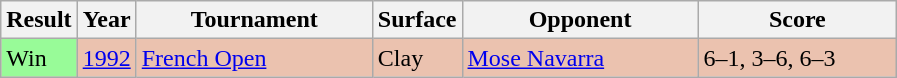<table class="sortable wikitable">
<tr>
<th style="width:40px;">Result</th>
<th style="width:30px;">Year</th>
<th style="width:150px;">Tournament</th>
<th style="width:50px;">Surface</th>
<th style="width:150px;">Opponent</th>
<th style="width:125px;" class="unsortable">Score</th>
</tr>
<tr style="background:#ebc2af;">
<td style="background:#98fb98;">Win</td>
<td><a href='#'>1992</a></td>
<td><a href='#'>French Open</a></td>
<td>Clay</td>
<td> <a href='#'>Mose Navarra</a></td>
<td>6–1, 3–6, 6–3</td>
</tr>
</table>
